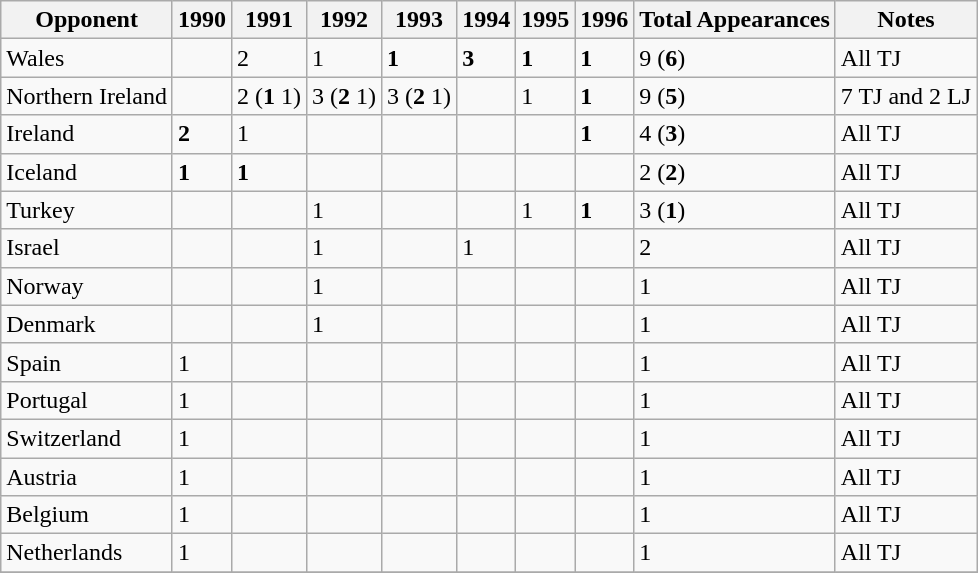<table class="wikitable sortable">
<tr>
<th>Opponent</th>
<th>1990</th>
<th>1991</th>
<th>1992</th>
<th>1993</th>
<th>1994</th>
<th>1995</th>
<th>1996</th>
<th>Total Appearances</th>
<th>Notes</th>
</tr>
<tr>
<td>Wales</td>
<td></td>
<td>2</td>
<td>1</td>
<td><strong>1</strong></td>
<td><strong>3</strong></td>
<td><strong>1</strong></td>
<td><strong>1</strong></td>
<td>9 (<strong>6</strong>)</td>
<td>All TJ</td>
</tr>
<tr>
<td>Northern Ireland</td>
<td></td>
<td>2 (<strong>1</strong> 1)</td>
<td>3 (<strong>2</strong> 1)</td>
<td>3 (<strong>2</strong> 1)</td>
<td></td>
<td>1</td>
<td><strong>1</strong></td>
<td>9 (<strong>5</strong>)</td>
<td>7 TJ and 2 LJ</td>
</tr>
<tr>
<td>Ireland</td>
<td><strong>2</strong></td>
<td>1</td>
<td></td>
<td></td>
<td></td>
<td></td>
<td><strong>1</strong></td>
<td>4 (<strong>3</strong>)</td>
<td>All TJ</td>
</tr>
<tr>
<td>Iceland</td>
<td><strong>1</strong></td>
<td><strong>1</strong></td>
<td></td>
<td></td>
<td></td>
<td></td>
<td></td>
<td>2 (<strong>2</strong>)</td>
<td>All TJ</td>
</tr>
<tr>
<td>Turkey</td>
<td></td>
<td></td>
<td>1</td>
<td></td>
<td></td>
<td>1</td>
<td><strong>1</strong></td>
<td>3 (<strong>1</strong>)</td>
<td>All TJ</td>
</tr>
<tr>
<td>Israel</td>
<td></td>
<td></td>
<td>1</td>
<td></td>
<td>1</td>
<td></td>
<td></td>
<td>2</td>
<td>All TJ</td>
</tr>
<tr>
<td>Norway</td>
<td></td>
<td></td>
<td>1</td>
<td></td>
<td></td>
<td></td>
<td></td>
<td>1</td>
<td>All TJ</td>
</tr>
<tr>
<td>Denmark</td>
<td></td>
<td></td>
<td>1</td>
<td></td>
<td></td>
<td></td>
<td></td>
<td>1</td>
<td>All TJ</td>
</tr>
<tr>
<td>Spain</td>
<td>1</td>
<td></td>
<td></td>
<td></td>
<td></td>
<td></td>
<td></td>
<td>1</td>
<td>All TJ</td>
</tr>
<tr>
<td>Portugal</td>
<td>1</td>
<td></td>
<td></td>
<td></td>
<td></td>
<td></td>
<td></td>
<td>1</td>
<td>All TJ</td>
</tr>
<tr>
<td>Switzerland</td>
<td>1</td>
<td></td>
<td></td>
<td></td>
<td></td>
<td></td>
<td></td>
<td>1</td>
<td>All TJ</td>
</tr>
<tr>
<td>Austria</td>
<td>1</td>
<td></td>
<td></td>
<td></td>
<td></td>
<td></td>
<td></td>
<td>1</td>
<td>All TJ</td>
</tr>
<tr>
<td>Belgium</td>
<td>1</td>
<td></td>
<td></td>
<td></td>
<td></td>
<td></td>
<td></td>
<td>1</td>
<td>All TJ</td>
</tr>
<tr>
<td>Netherlands</td>
<td>1</td>
<td></td>
<td></td>
<td></td>
<td></td>
<td></td>
<td></td>
<td>1</td>
<td>All TJ</td>
</tr>
<tr>
</tr>
</table>
